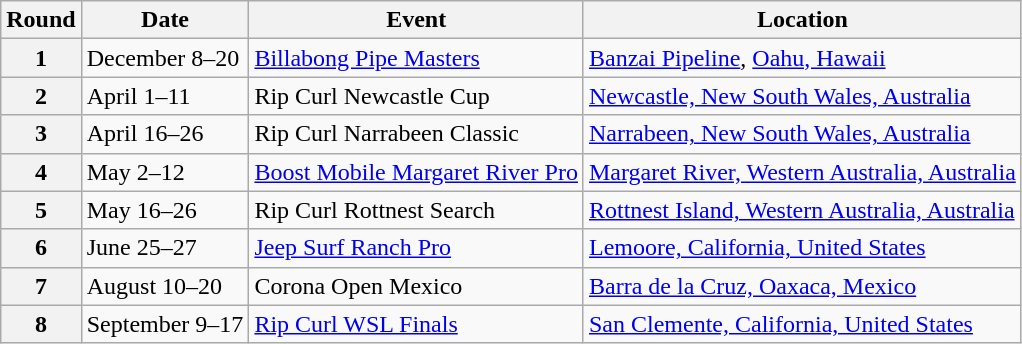<table class="wikitable">
<tr>
<th>Round</th>
<th>Date</th>
<th>Event</th>
<th>Location</th>
</tr>
<tr>
<th>1</th>
<td>December 8–20</td>
<td> <a href='#'>Billabong Pipe Masters</a></td>
<td><a href='#'>Banzai Pipeline</a>, <a href='#'>Oahu, Hawaii</a></td>
</tr>
<tr>
<th>2</th>
<td>April 1–11</td>
<td> Rip Curl Newcastle Cup</td>
<td><a href='#'>Newcastle, New South Wales, Australia</a></td>
</tr>
<tr>
<th>3</th>
<td>April 16–26</td>
<td> Rip Curl Narrabeen Classic</td>
<td><a href='#'>Narrabeen, New South Wales, Australia</a></td>
</tr>
<tr>
<th>4</th>
<td>May 2–12</td>
<td> <a href='#'>Boost Mobile Margaret River Pro</a></td>
<td><a href='#'>Margaret River, Western Australia, Australia</a></td>
</tr>
<tr>
<th>5</th>
<td>May 16–26</td>
<td> Rip Curl Rottnest Search</td>
<td><a href='#'>Rottnest Island, Western Australia, Australia</a></td>
</tr>
<tr>
<th>6</th>
<td>June 25–27</td>
<td> <a href='#'>Jeep Surf Ranch Pro</a></td>
<td><a href='#'>Lemoore, California, United States</a></td>
</tr>
<tr>
<th>7</th>
<td>August 10–20</td>
<td> Corona Open Mexico</td>
<td><a href='#'>Barra de la Cruz, Oaxaca, Mexico</a></td>
</tr>
<tr>
<th>8</th>
<td>September 9–17</td>
<td> <a href='#'>Rip Curl WSL Finals</a></td>
<td><a href='#'>San Clemente, California, United States</a></td>
</tr>
</table>
